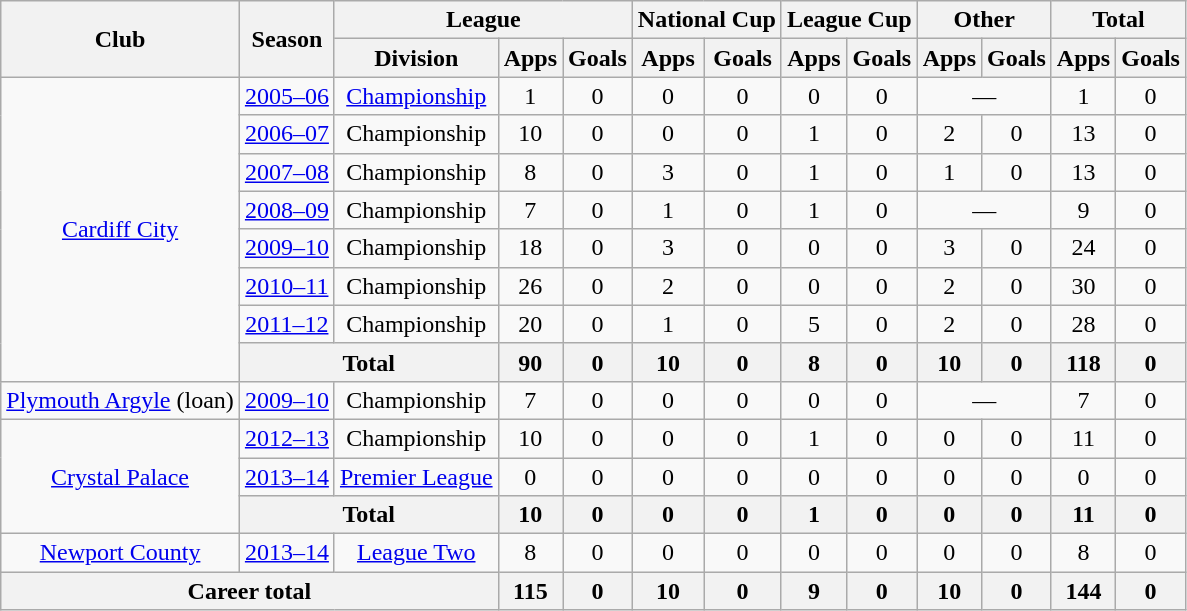<table class="wikitable" style="text-align:center">
<tr>
<th rowspan="2">Club</th>
<th rowspan="2">Season</th>
<th colspan="3">League</th>
<th colspan="2">National Cup</th>
<th colspan="2">League Cup</th>
<th colspan="2">Other</th>
<th colspan="2">Total</th>
</tr>
<tr>
<th>Division</th>
<th>Apps</th>
<th>Goals</th>
<th>Apps</th>
<th>Goals</th>
<th>Apps</th>
<th>Goals</th>
<th>Apps</th>
<th>Goals</th>
<th>Apps</th>
<th>Goals</th>
</tr>
<tr>
<td rowspan="8"><a href='#'>Cardiff City</a></td>
<td><a href='#'>2005–06</a></td>
<td><a href='#'>Championship</a></td>
<td>1</td>
<td>0</td>
<td>0</td>
<td>0</td>
<td>0</td>
<td>0</td>
<td colspan="2">—</td>
<td>1</td>
<td>0</td>
</tr>
<tr>
<td><a href='#'>2006–07</a></td>
<td>Championship</td>
<td>10</td>
<td>0</td>
<td>0</td>
<td>0</td>
<td>1</td>
<td>0</td>
<td>2</td>
<td>0</td>
<td>13</td>
<td>0</td>
</tr>
<tr>
<td><a href='#'>2007–08</a></td>
<td>Championship</td>
<td>8</td>
<td>0</td>
<td>3</td>
<td>0</td>
<td>1</td>
<td>0</td>
<td>1</td>
<td>0</td>
<td>13</td>
<td>0</td>
</tr>
<tr>
<td><a href='#'>2008–09</a></td>
<td>Championship</td>
<td>7</td>
<td>0</td>
<td>1</td>
<td>0</td>
<td>1</td>
<td>0</td>
<td colspan="2">—</td>
<td>9</td>
<td>0</td>
</tr>
<tr>
<td><a href='#'>2009–10</a></td>
<td>Championship</td>
<td>18</td>
<td>0</td>
<td>3</td>
<td>0</td>
<td>0</td>
<td>0</td>
<td>3</td>
<td>0</td>
<td>24</td>
<td>0</td>
</tr>
<tr>
<td><a href='#'>2010–11</a></td>
<td>Championship</td>
<td>26</td>
<td>0</td>
<td>2</td>
<td>0</td>
<td>0</td>
<td>0</td>
<td>2</td>
<td>0</td>
<td>30</td>
<td>0</td>
</tr>
<tr>
<td><a href='#'>2011–12</a></td>
<td>Championship</td>
<td>20</td>
<td>0</td>
<td>1</td>
<td>0</td>
<td>5</td>
<td>0</td>
<td>2</td>
<td>0</td>
<td>28</td>
<td>0</td>
</tr>
<tr>
<th colspan="2">Total</th>
<th>90</th>
<th>0</th>
<th>10</th>
<th>0</th>
<th>8</th>
<th>0</th>
<th>10</th>
<th>0</th>
<th>118</th>
<th>0</th>
</tr>
<tr>
<td><a href='#'>Plymouth Argyle</a> (loan)</td>
<td><a href='#'>2009–10</a></td>
<td>Championship</td>
<td>7</td>
<td>0</td>
<td>0</td>
<td>0</td>
<td>0</td>
<td>0</td>
<td colspan="2">—</td>
<td>7</td>
<td>0</td>
</tr>
<tr>
<td rowspan="3"><a href='#'>Crystal Palace</a></td>
<td><a href='#'>2012–13</a></td>
<td>Championship</td>
<td>10</td>
<td>0</td>
<td>0</td>
<td>0</td>
<td>1</td>
<td>0</td>
<td>0</td>
<td>0</td>
<td>11</td>
<td>0</td>
</tr>
<tr>
<td><a href='#'>2013–14</a></td>
<td><a href='#'>Premier League</a></td>
<td>0</td>
<td>0</td>
<td>0</td>
<td>0</td>
<td>0</td>
<td>0</td>
<td>0</td>
<td>0</td>
<td>0</td>
<td>0</td>
</tr>
<tr>
<th colspan="2">Total</th>
<th>10</th>
<th>0</th>
<th>0</th>
<th>0</th>
<th>1</th>
<th>0</th>
<th>0</th>
<th>0</th>
<th>11</th>
<th>0</th>
</tr>
<tr>
<td><a href='#'>Newport County</a></td>
<td><a href='#'>2013–14</a></td>
<td><a href='#'>League Two</a></td>
<td>8</td>
<td>0</td>
<td>0</td>
<td>0</td>
<td>0</td>
<td>0</td>
<td>0</td>
<td>0</td>
<td>8</td>
<td>0</td>
</tr>
<tr>
<th colspan="3">Career total</th>
<th>115</th>
<th>0</th>
<th>10</th>
<th>0</th>
<th>9</th>
<th>0</th>
<th>10</th>
<th>0</th>
<th>144</th>
<th>0</th>
</tr>
</table>
